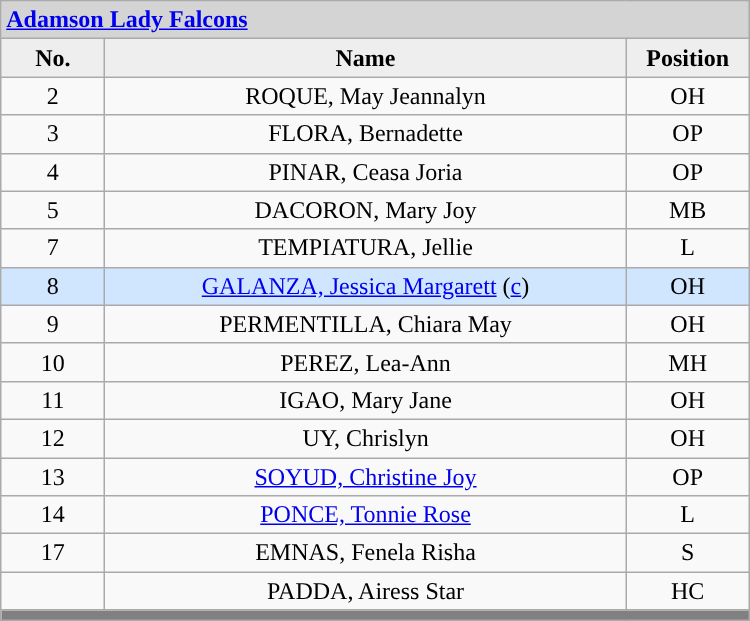<table class='wikitable mw-collapsible mw-collapsed' style="text-align: center; width: 500px; border: none">
<tr>
<th style="background:#D4D4D4; text-align:left;" colspan=3><a href='#'>Adamson Lady Falcons</a></th>
</tr>
<tr style="background:#EEEEEE; font-weight:bold;">
<td width=10%>No.</td>
<td width=50%>Name</td>
<td width=10%>Position</td>
</tr>
<tr>
<td align=center>2</td>
<td>ROQUE, May Jeannalyn</td>
<td align=center>OH</td>
</tr>
<tr>
<td align=center>3</td>
<td>FLORA, Bernadette</td>
<td align=center>OP</td>
</tr>
<tr>
<td align=center>4</td>
<td>PINAR, Ceasa Joria</td>
<td align=center>OP</td>
</tr>
<tr>
<td align=center>5</td>
<td>DACORON, Mary Joy</td>
<td align=center>MB</td>
</tr>
<tr>
<td align=center>7</td>
<td>TEMPIATURA, Jellie</td>
<td align=center>L</td>
</tr>
<tr style="background: #D0E6FF">
<td align=center>8</td>
<td><a href='#'>GALANZA, Jessica Margarett</a> (<a href='#'>c</a>)</td>
<td align=center>OH</td>
</tr>
<tr>
<td align=center>9</td>
<td>PERMENTILLA, Chiara May</td>
<td align=center>OH</td>
</tr>
<tr>
<td align=center>10</td>
<td>PEREZ, Lea-Ann</td>
<td align=center>MH</td>
</tr>
<tr>
<td align=center>11</td>
<td>IGAO, Mary Jane</td>
<td align=center>OH</td>
</tr>
<tr>
<td align=center>12</td>
<td>UY, Chrislyn</td>
<td align=center>OH</td>
</tr>
<tr>
<td align=center>13</td>
<td><a href='#'>SOYUD, Christine Joy</a></td>
<td align=center>OP</td>
</tr>
<tr>
<td align=center>14</td>
<td><a href='#'>PONCE, Tonnie Rose</a></td>
<td align=center>L</td>
</tr>
<tr>
<td align=center>17</td>
<td>EMNAS, Fenela Risha</td>
<td align=center>S</td>
</tr>
<tr>
<td align=center></td>
<td>PADDA, Airess Star</td>
<td align=center>HC</td>
</tr>
<tr>
<th style='background: grey;' colspan=3></th>
</tr>
</table>
